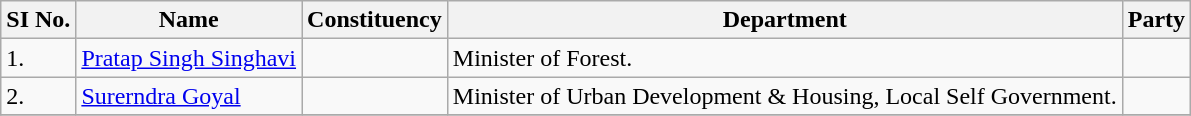<table class ="wikitable">
<tr>
<th>SI No.</th>
<th>Name</th>
<th>Constituency</th>
<th>Department</th>
<th>Party</th>
</tr>
<tr>
<td>1.</td>
<td><a href='#'>Pratap Singh Singhavi</a></td>
<td></td>
<td>Minister of Forest.</td>
<td></td>
</tr>
<tr>
<td>2.</td>
<td><a href='#'>Surerndra Goyal</a></td>
<td></td>
<td>Minister of Urban Development & Housing, Local Self Government.</td>
<td></td>
</tr>
<tr>
</tr>
</table>
